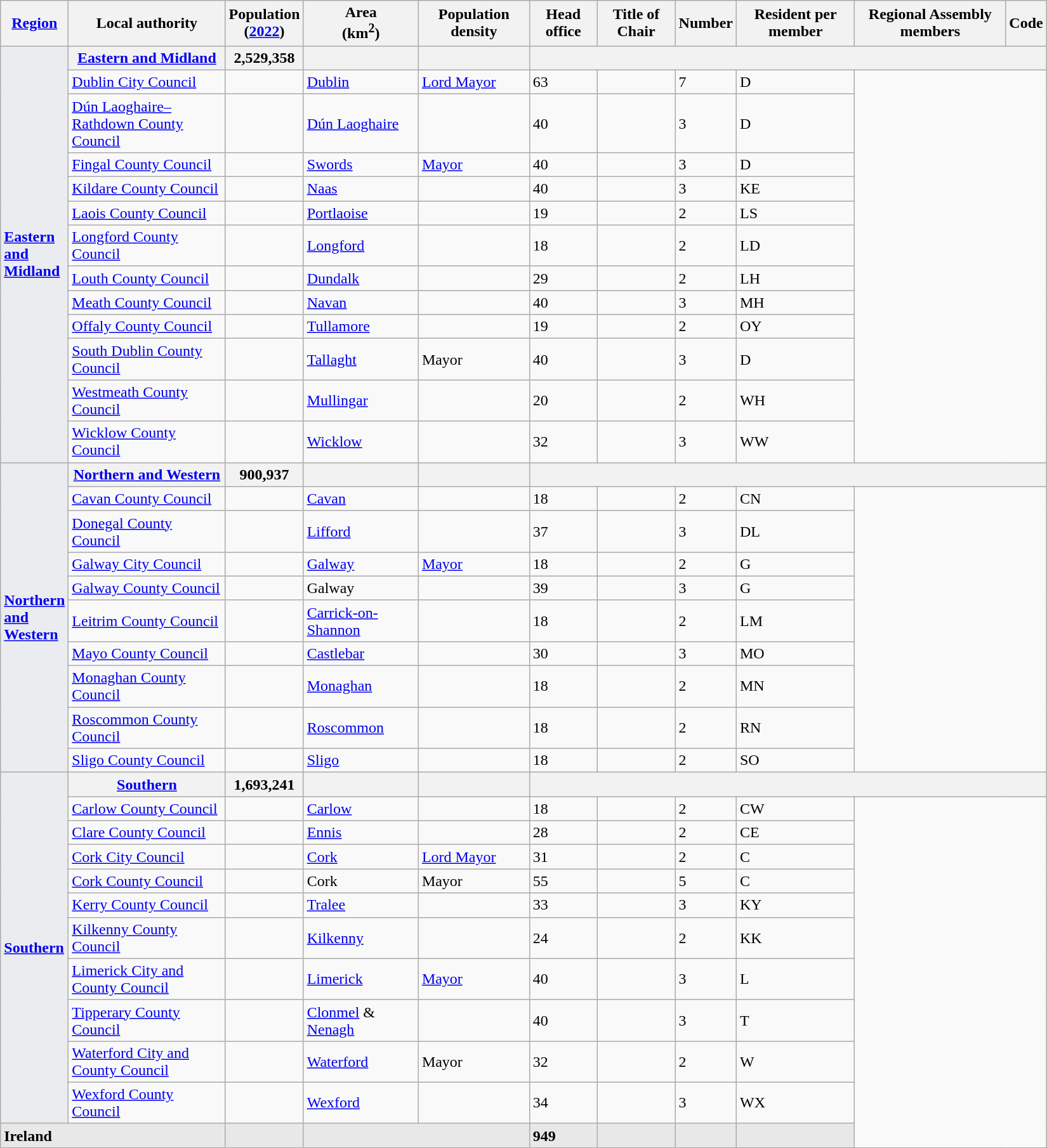<table class="wikitable sortable" width="1100px">
<tr>
<th><a href='#'>Region</a></th>
<th width="15%">Local authority</th>
<th>Population<br>(<a href='#'>2022</a>)</th>
<th>Area<br>(km<sup>2</sup>)</th>
<th>Population density</th>
<th>Head office</th>
<th>Title of Chair</th>
<th>Number</th>
<th>Resident per member</th>
<th>Regional Assembly members</th>
<th>Code</th>
</tr>
<tr>
<td rowspan="13" width="4%" style="background: #eaecf0ff"><strong><a href='#'>Eastern and Midland</a></strong></td>
<th><a href='#'>Eastern and Midland</a></th>
<th>2,529,358</th>
<th></th>
<th></th>
<th colspan="6"></th>
</tr>
<tr>
<td><a href='#'>Dublin City Council</a></td>
<td></td>
<td><a href='#'>Dublin</a></td>
<td><a href='#'>Lord Mayor</a></td>
<td>63</td>
<td></td>
<td>7</td>
<td>D</td>
</tr>
<tr>
<td><a href='#'>Dún Laoghaire–Rathdown County Council</a></td>
<td></td>
<td><a href='#'>Dún Laoghaire</a></td>
<td></td>
<td>40</td>
<td></td>
<td>3</td>
<td>D</td>
</tr>
<tr>
<td><a href='#'>Fingal County Council</a></td>
<td></td>
<td><a href='#'>Swords</a></td>
<td><a href='#'>Mayor</a></td>
<td>40</td>
<td></td>
<td>3</td>
<td>D</td>
</tr>
<tr>
<td><a href='#'>Kildare County Council</a></td>
<td></td>
<td><a href='#'>Naas</a></td>
<td></td>
<td>40</td>
<td></td>
<td>3</td>
<td>KE</td>
</tr>
<tr>
<td><a href='#'>Laois County Council</a></td>
<td></td>
<td><a href='#'>Portlaoise</a></td>
<td></td>
<td>19</td>
<td></td>
<td>2</td>
<td>LS</td>
</tr>
<tr>
<td><a href='#'>Longford County Council</a></td>
<td></td>
<td><a href='#'>Longford</a></td>
<td></td>
<td>18</td>
<td></td>
<td>2</td>
<td>LD</td>
</tr>
<tr>
<td><a href='#'>Louth County Council</a></td>
<td></td>
<td><a href='#'>Dundalk</a></td>
<td></td>
<td>29</td>
<td></td>
<td>2</td>
<td>LH</td>
</tr>
<tr>
<td><a href='#'>Meath County Council</a></td>
<td></td>
<td><a href='#'>Navan</a></td>
<td></td>
<td>40</td>
<td></td>
<td>3</td>
<td>MH</td>
</tr>
<tr>
<td><a href='#'>Offaly County Council</a></td>
<td></td>
<td><a href='#'>Tullamore</a></td>
<td></td>
<td>19</td>
<td></td>
<td>2</td>
<td>OY</td>
</tr>
<tr>
<td><a href='#'>South Dublin County Council</a></td>
<td></td>
<td><a href='#'>Tallaght</a></td>
<td>Mayor</td>
<td>40</td>
<td></td>
<td>3</td>
<td>D</td>
</tr>
<tr>
<td><a href='#'>Westmeath County Council</a></td>
<td></td>
<td><a href='#'>Mullingar</a></td>
<td></td>
<td>20</td>
<td></td>
<td>2</td>
<td>WH</td>
</tr>
<tr>
<td><a href='#'>Wicklow County Council</a></td>
<td></td>
<td><a href='#'>Wicklow</a></td>
<td></td>
<td>32</td>
<td></td>
<td>3</td>
<td>WW</td>
</tr>
<tr>
<td rowspan="10" width="4%" style="background: #eaecf0ff"><strong><a href='#'>Northern and Western</a></strong></td>
<th><a href='#'>Northern and Western</a></th>
<th>900,937</th>
<th></th>
<th></th>
<th colspan="6"></th>
</tr>
<tr>
<td><a href='#'>Cavan County Council</a></td>
<td></td>
<td><a href='#'>Cavan</a></td>
<td></td>
<td>18</td>
<td></td>
<td>2</td>
<td>CN</td>
</tr>
<tr>
<td><a href='#'>Donegal County Council</a></td>
<td></td>
<td><a href='#'>Lifford</a></td>
<td></td>
<td>37</td>
<td></td>
<td>3</td>
<td>DL</td>
</tr>
<tr>
<td><a href='#'>Galway City Council</a></td>
<td></td>
<td><a href='#'>Galway</a></td>
<td><a href='#'>Mayor</a></td>
<td>18</td>
<td></td>
<td>2</td>
<td>G</td>
</tr>
<tr>
<td><a href='#'>Galway County Council</a></td>
<td></td>
<td>Galway</td>
<td></td>
<td>39</td>
<td></td>
<td>3</td>
<td>G</td>
</tr>
<tr>
<td><a href='#'>Leitrim County Council</a></td>
<td></td>
<td><a href='#'>Carrick-on-Shannon</a></td>
<td></td>
<td>18</td>
<td></td>
<td>2</td>
<td>LM</td>
</tr>
<tr>
<td><a href='#'>Mayo County Council</a></td>
<td></td>
<td><a href='#'>Castlebar</a></td>
<td></td>
<td>30</td>
<td></td>
<td>3</td>
<td>MO</td>
</tr>
<tr>
<td><a href='#'>Monaghan County Council</a></td>
<td></td>
<td><a href='#'>Monaghan</a></td>
<td></td>
<td>18</td>
<td></td>
<td>2</td>
<td>MN</td>
</tr>
<tr>
<td><a href='#'>Roscommon County Council</a></td>
<td></td>
<td><a href='#'>Roscommon</a></td>
<td></td>
<td>18</td>
<td></td>
<td>2</td>
<td>RN</td>
</tr>
<tr>
<td><a href='#'>Sligo County Council</a></td>
<td></td>
<td><a href='#'>Sligo</a></td>
<td></td>
<td>18</td>
<td></td>
<td>2</td>
<td>SO</td>
</tr>
<tr>
<td rowspan="11" width="4%" style="background: #eaecf0ff"><strong><a href='#'>Southern</a></strong></td>
<th><a href='#'>Southern</a></th>
<th>1,693,241</th>
<th></th>
<th></th>
<th colspan="6"></th>
</tr>
<tr>
<td><a href='#'>Carlow County Council</a></td>
<td></td>
<td><a href='#'>Carlow</a></td>
<td></td>
<td>18</td>
<td></td>
<td>2</td>
<td>CW</td>
</tr>
<tr>
<td><a href='#'>Clare County Council</a></td>
<td></td>
<td><a href='#'>Ennis</a></td>
<td></td>
<td>28</td>
<td></td>
<td>2</td>
<td>CE</td>
</tr>
<tr>
<td><a href='#'>Cork City Council</a></td>
<td></td>
<td><a href='#'>Cork</a></td>
<td><a href='#'>Lord Mayor</a></td>
<td>31</td>
<td></td>
<td>2</td>
<td>C</td>
</tr>
<tr>
<td><a href='#'>Cork County Council</a></td>
<td></td>
<td>Cork</td>
<td>Mayor</td>
<td>55</td>
<td></td>
<td>5</td>
<td>C</td>
</tr>
<tr>
<td><a href='#'>Kerry County Council</a></td>
<td></td>
<td><a href='#'>Tralee</a></td>
<td></td>
<td>33</td>
<td></td>
<td>3</td>
<td>KY</td>
</tr>
<tr>
<td><a href='#'>Kilkenny County Council</a></td>
<td></td>
<td><a href='#'>Kilkenny</a></td>
<td></td>
<td>24</td>
<td></td>
<td>2</td>
<td>KK</td>
</tr>
<tr>
<td><a href='#'>Limerick City and County Council</a></td>
<td></td>
<td><a href='#'>Limerick</a></td>
<td><a href='#'>Mayor</a></td>
<td>40</td>
<td></td>
<td>3</td>
<td>L</td>
</tr>
<tr>
<td><a href='#'>Tipperary County Council</a></td>
<td></td>
<td><a href='#'>Clonmel</a> & <a href='#'>Nenagh</a></td>
<td></td>
<td>40</td>
<td></td>
<td>3</td>
<td>T</td>
</tr>
<tr>
<td><a href='#'>Waterford City and County Council</a></td>
<td></td>
<td><a href='#'>Waterford</a></td>
<td>Mayor</td>
<td>32</td>
<td></td>
<td>2</td>
<td>W</td>
</tr>
<tr>
<td><a href='#'>Wexford County Council</a></td>
<td></td>
<td><a href='#'>Wexford</a></td>
<td></td>
<td>34</td>
<td></td>
<td>3</td>
<td>WX</td>
</tr>
<tr class="sortbottom" style="font-weight:bold; background:rgb(232,232,232);">
<td colspan="2">Ireland</td>
<td></td>
<td colspan="2"></td>
<td>949</td>
<td></td>
<td></td>
<td></td>
</tr>
</table>
